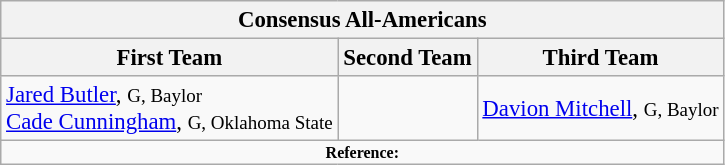<table class="wikitable" style="font-size: 95%">
<tr>
<th Colspan=3>Consensus All-Americans</th>
</tr>
<tr>
<th>First Team</th>
<th>Second Team</th>
<th>Third Team</th>
</tr>
<tr>
<td><a href='#'>Jared Butler</a>, <small>G, Baylor</small><br><a href='#'>Cade Cunningham</a>, <small>G, Oklahoma State</small></td>
<td></td>
<td><a href='#'>Davion Mitchell</a>, <small>G, Baylor</small></td>
</tr>
<tr>
<td colspan="4"  style="font-size:8pt; text-align:center;"><strong>Reference:</strong></td>
</tr>
</table>
